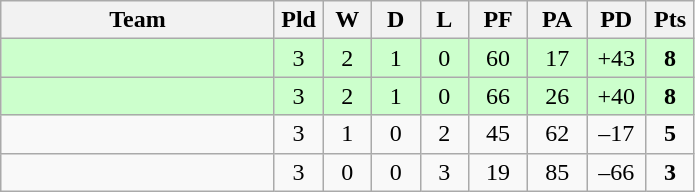<table class="wikitable" style="text-align:center;">
<tr>
<th width=175>Team</th>
<th width=25 abbr="Played">Pld</th>
<th width=25 abbr="Won">W</th>
<th width=25 abbr="Drawn">D</th>
<th width=25 abbr="Lost">L</th>
<th width=32 abbr="Points for">PF</th>
<th width=32 abbr="Points against">PA</th>
<th width=32 abbr="Points difference">PD</th>
<th width=25 abbr="Points">Pts</th>
</tr>
<tr bgcolor=ccffcc>
<td align=left></td>
<td>3</td>
<td>2</td>
<td>1</td>
<td>0</td>
<td>60</td>
<td>17</td>
<td>+43</td>
<td><strong>8</strong></td>
</tr>
<tr bgcolor=ccffcc>
<td align=left></td>
<td>3</td>
<td>2</td>
<td>1</td>
<td>0</td>
<td>66</td>
<td>26</td>
<td>+40</td>
<td><strong>8</strong></td>
</tr>
<tr>
<td align=left></td>
<td>3</td>
<td>1</td>
<td>0</td>
<td>2</td>
<td>45</td>
<td>62</td>
<td>–17</td>
<td><strong>5</strong></td>
</tr>
<tr>
<td align=left></td>
<td>3</td>
<td>0</td>
<td>0</td>
<td>3</td>
<td>19</td>
<td>85</td>
<td>–66</td>
<td><strong>3</strong></td>
</tr>
</table>
